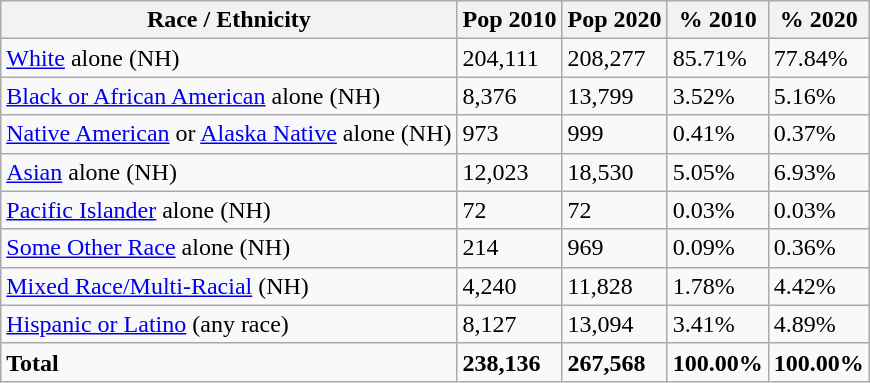<table class="wikitable">
<tr>
<th>Race / Ethnicity</th>
<th>Pop 2010</th>
<th>Pop 2020</th>
<th>% 2010</th>
<th>% 2020</th>
</tr>
<tr>
<td><a href='#'>White</a> alone (NH)</td>
<td>204,111</td>
<td>208,277</td>
<td>85.71%</td>
<td>77.84%</td>
</tr>
<tr>
<td><a href='#'>Black or African American</a> alone (NH)</td>
<td>8,376</td>
<td>13,799</td>
<td>3.52%</td>
<td>5.16%</td>
</tr>
<tr>
<td><a href='#'>Native American</a> or <a href='#'>Alaska Native</a> alone (NH)</td>
<td>973</td>
<td>999</td>
<td>0.41%</td>
<td>0.37%</td>
</tr>
<tr>
<td><a href='#'>Asian</a> alone (NH)</td>
<td>12,023</td>
<td>18,530</td>
<td>5.05%</td>
<td>6.93%</td>
</tr>
<tr>
<td><a href='#'>Pacific Islander</a> alone (NH)</td>
<td>72</td>
<td>72</td>
<td>0.03%</td>
<td>0.03%</td>
</tr>
<tr>
<td><a href='#'>Some Other Race</a> alone (NH)</td>
<td>214</td>
<td>969</td>
<td>0.09%</td>
<td>0.36%</td>
</tr>
<tr>
<td><a href='#'>Mixed Race/Multi-Racial</a> (NH)</td>
<td>4,240</td>
<td>11,828</td>
<td>1.78%</td>
<td>4.42%</td>
</tr>
<tr>
<td><a href='#'>Hispanic or Latino</a> (any race)</td>
<td>8,127</td>
<td>13,094</td>
<td>3.41%</td>
<td>4.89%</td>
</tr>
<tr>
<td><strong>Total</strong></td>
<td><strong>238,136</strong></td>
<td><strong>267,568</strong></td>
<td><strong>100.00%</strong></td>
<td><strong>100.00%</strong></td>
</tr>
</table>
